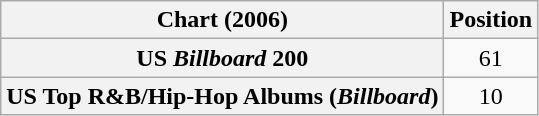<table class="wikitable plainrowheaders sortable" style="text-align:center;">
<tr>
<th scope="col">Chart (2006)</th>
<th scope="col">Position</th>
</tr>
<tr>
<th scope="row">US <em>Billboard</em> 200</th>
<td style="text-align:center;">61</td>
</tr>
<tr>
<th scope="row">US Top R&B/Hip-Hop Albums (<em>Billboard</em>)</th>
<td style="text-align:center;">10</td>
</tr>
</table>
